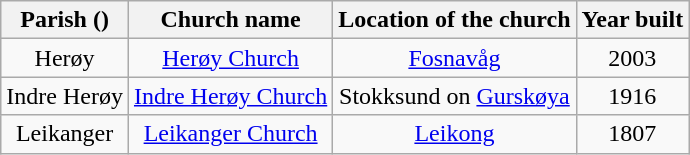<table class="wikitable" style="text-align:center">
<tr>
<th>Parish ()</th>
<th>Church name</th>
<th>Location of the church</th>
<th>Year built</th>
</tr>
<tr>
<td>Herøy</td>
<td><a href='#'>Herøy Church</a></td>
<td><a href='#'>Fosnavåg</a></td>
<td>2003</td>
</tr>
<tr>
<td>Indre Herøy</td>
<td><a href='#'>Indre Herøy Church</a></td>
<td>Stokksund on <a href='#'>Gurskøya</a></td>
<td>1916</td>
</tr>
<tr>
<td>Leikanger</td>
<td><a href='#'>Leikanger Church</a></td>
<td><a href='#'>Leikong</a></td>
<td>1807</td>
</tr>
</table>
